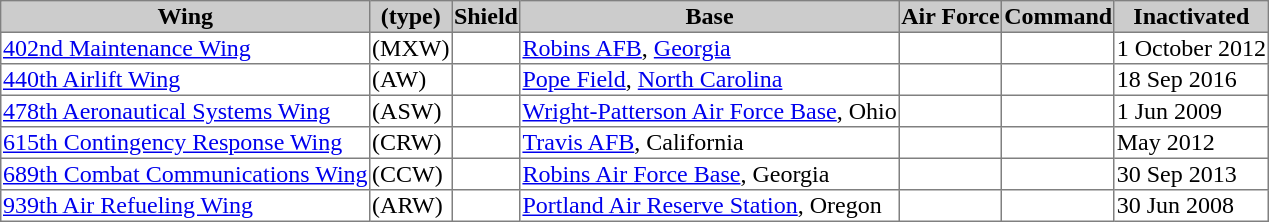<table class="sortable" border=1 style="border-collapse: collapse;">
<tr bgcolor=cccccc>
<th>Wing</th>
<th>(type)</th>
<th>Shield</th>
<th>Base</th>
<th>Air Force</th>
<th>Command</th>
<th>Inactivated</th>
</tr>
<tr>
<td><a href='#'>402nd Maintenance Wing</a></td>
<td>(MXW)</td>
<td></td>
<td><a href='#'>Robins AFB</a>, <a href='#'>Georgia</a></td>
<td></td>
<td></td>
<td>1 October 2012</td>
</tr>
<tr>
<td><a href='#'>440th Airlift Wing</a></td>
<td>(AW)</td>
<td></td>
<td><a href='#'>Pope Field</a>, <a href='#'>North Carolina</a></td>
<td></td>
<td></td>
<td>18 Sep 2016</td>
</tr>
<tr>
<td><a href='#'>478th Aeronautical Systems Wing</a></td>
<td>(ASW)</td>
<td></td>
<td><a href='#'>Wright-Patterson Air Force Base</a>, Ohio</td>
<td></td>
<td></td>
<td>1 Jun 2009</td>
</tr>
<tr>
<td><a href='#'>615th Contingency Response Wing</a></td>
<td>(CRW)</td>
<td></td>
<td><a href='#'>Travis AFB</a>, California</td>
<td></td>
<td></td>
<td>May 2012</td>
</tr>
<tr>
<td><a href='#'>689th Combat Communications Wing</a></td>
<td>(CCW)</td>
<td></td>
<td><a href='#'>Robins Air Force Base</a>, Georgia</td>
<td></td>
<td></td>
<td>30 Sep 2013</td>
</tr>
<tr>
<td><a href='#'>939th Air Refueling Wing</a></td>
<td>(ARW)</td>
<td></td>
<td><a href='#'>Portland Air Reserve Station</a>, Oregon</td>
<td></td>
<td></td>
<td>30 Jun 2008</td>
</tr>
</table>
